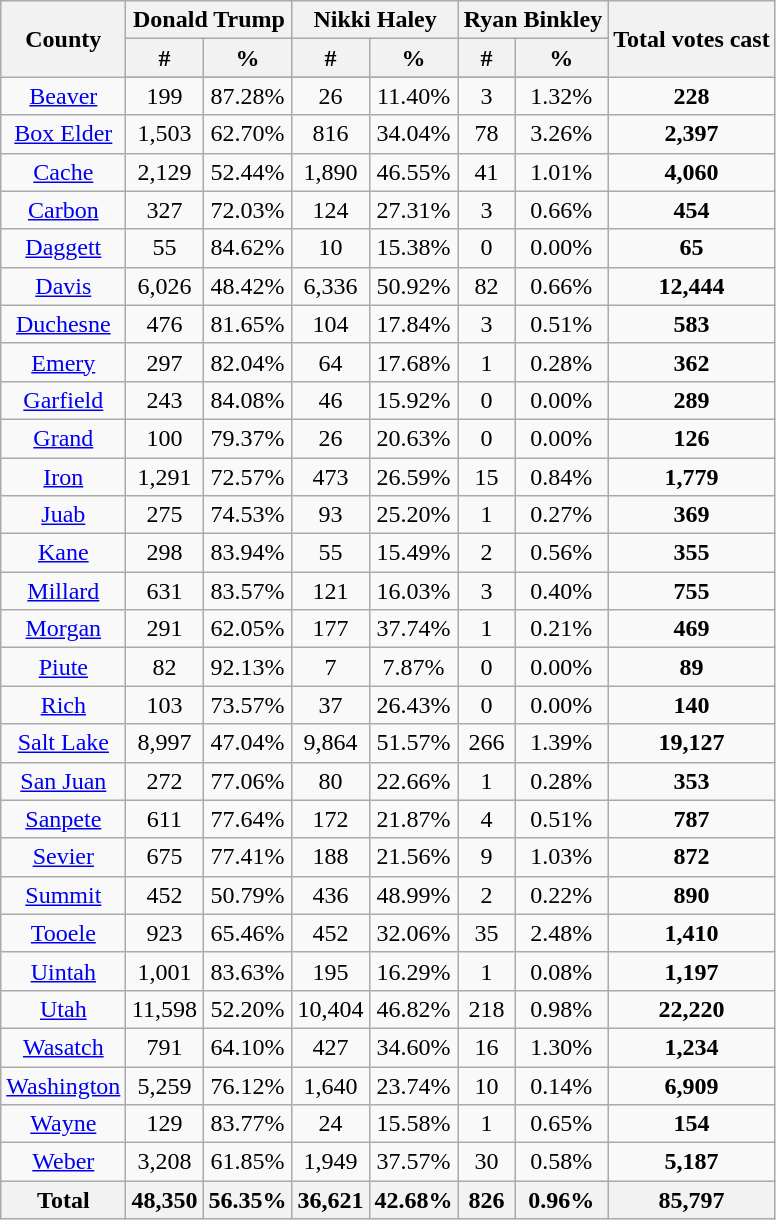<table class="wikitable sortable">
<tr style="text-align:center;">
<th rowspan="3">County</th>
<th colspan="2">Donald Trump</th>
<th colspan="2">Nikki Haley</th>
<th colspan="2">Ryan Binkley</th>
<th rowspan="3">Total votes cast</th>
</tr>
<tr>
<th>#</th>
<th>%</th>
<th>#</th>
<th>%</th>
<th>#</th>
<th>%</th>
</tr>
<tr>
</tr>
<tr style="text-align:center;">
<td><a href='#'>Beaver</a></td>
<td>199</td>
<td>87.28%</td>
<td>26</td>
<td>11.40%</td>
<td>3</td>
<td>1.32%</td>
<td><strong>228</strong></td>
</tr>
<tr style="text-align:center;">
<td><a href='#'>Box Elder</a></td>
<td>1,503</td>
<td>62.70%</td>
<td>816</td>
<td>34.04%</td>
<td>78</td>
<td>3.26%</td>
<td><strong>2,397</strong></td>
</tr>
<tr style="text-align:center;">
<td><a href='#'>Cache</a></td>
<td>2,129</td>
<td>52.44%</td>
<td>1,890</td>
<td>46.55%</td>
<td>41</td>
<td>1.01%</td>
<td><strong>4,060</strong></td>
</tr>
<tr style="text-align:center;">
<td><a href='#'>Carbon</a></td>
<td>327</td>
<td>72.03%</td>
<td>124</td>
<td>27.31%</td>
<td>3</td>
<td>0.66%</td>
<td><strong>454</strong></td>
</tr>
<tr style="text-align:center;">
<td><a href='#'>Daggett</a></td>
<td>55</td>
<td>84.62%</td>
<td>10</td>
<td>15.38%</td>
<td>0</td>
<td>0.00%</td>
<td><strong>65</strong></td>
</tr>
<tr style="text-align:center;">
<td><a href='#'>Davis</a></td>
<td>6,026</td>
<td>48.42%</td>
<td>6,336</td>
<td>50.92%</td>
<td>82</td>
<td>0.66%</td>
<td><strong>12,444</strong></td>
</tr>
<tr style="text-align:center;">
<td><a href='#'>Duchesne</a></td>
<td>476</td>
<td>81.65%</td>
<td>104</td>
<td>17.84%</td>
<td>3</td>
<td>0.51%</td>
<td><strong>583</strong></td>
</tr>
<tr style="text-align:center;">
<td><a href='#'>Emery</a></td>
<td>297</td>
<td>82.04%</td>
<td>64</td>
<td>17.68%</td>
<td>1</td>
<td>0.28%</td>
<td><strong>362</strong></td>
</tr>
<tr style="text-align:center;">
<td><a href='#'>Garfield</a></td>
<td>243</td>
<td>84.08%</td>
<td>46</td>
<td>15.92%</td>
<td>0</td>
<td>0.00%</td>
<td><strong>289</strong></td>
</tr>
<tr style="text-align:center;">
<td><a href='#'>Grand</a></td>
<td>100</td>
<td>79.37%</td>
<td>26</td>
<td>20.63%</td>
<td>0</td>
<td>0.00%</td>
<td><strong>126</strong></td>
</tr>
<tr style="text-align:center;">
<td><a href='#'>Iron</a></td>
<td>1,291</td>
<td>72.57%</td>
<td>473</td>
<td>26.59%</td>
<td>15</td>
<td>0.84%</td>
<td><strong>1,779</strong></td>
</tr>
<tr style="text-align:center;">
<td><a href='#'>Juab</a></td>
<td>275</td>
<td>74.53%</td>
<td>93</td>
<td>25.20%</td>
<td>1</td>
<td>0.27%</td>
<td><strong>369</strong></td>
</tr>
<tr style="text-align:center;">
<td><a href='#'>Kane</a></td>
<td>298</td>
<td>83.94%</td>
<td>55</td>
<td>15.49%</td>
<td>2</td>
<td>0.56%</td>
<td><strong>355</strong></td>
</tr>
<tr style="text-align:center;">
<td><a href='#'>Millard</a></td>
<td>631</td>
<td>83.57%</td>
<td>121</td>
<td>16.03%</td>
<td>3</td>
<td>0.40%</td>
<td><strong>755</strong></td>
</tr>
<tr style="text-align:center;">
<td><a href='#'>Morgan</a></td>
<td>291</td>
<td>62.05%</td>
<td>177</td>
<td>37.74%</td>
<td>1</td>
<td>0.21%</td>
<td><strong>469</strong></td>
</tr>
<tr style="text-align:center;">
<td><a href='#'>Piute</a></td>
<td>82</td>
<td>92.13%</td>
<td>7</td>
<td>7.87%</td>
<td>0</td>
<td>0.00%</td>
<td><strong>89</strong></td>
</tr>
<tr style="text-align:center;">
<td><a href='#'>Rich</a></td>
<td>103</td>
<td>73.57%</td>
<td>37</td>
<td>26.43%</td>
<td>0</td>
<td>0.00%</td>
<td><strong>140</strong></td>
</tr>
<tr style="text-align:center;">
<td><a href='#'>Salt Lake</a></td>
<td>8,997</td>
<td>47.04%</td>
<td>9,864</td>
<td>51.57%</td>
<td>266</td>
<td>1.39%</td>
<td><strong>19,127</strong></td>
</tr>
<tr style="text-align:center;">
<td><a href='#'>San Juan</a></td>
<td>272</td>
<td>77.06%</td>
<td>80</td>
<td>22.66%</td>
<td>1</td>
<td>0.28%</td>
<td><strong>353</strong></td>
</tr>
<tr style="text-align:center;">
<td><a href='#'>Sanpete</a></td>
<td>611</td>
<td>77.64%</td>
<td>172</td>
<td>21.87%</td>
<td>4</td>
<td>0.51%</td>
<td><strong>787</strong></td>
</tr>
<tr style="text-align:center;">
<td><a href='#'>Sevier</a></td>
<td>675</td>
<td>77.41%</td>
<td>188</td>
<td>21.56%</td>
<td>9</td>
<td>1.03%</td>
<td><strong>872</strong></td>
</tr>
<tr style="text-align:center;">
<td><a href='#'>Summit</a></td>
<td>452</td>
<td>50.79%</td>
<td>436</td>
<td>48.99%</td>
<td>2</td>
<td>0.22%</td>
<td><strong>890</strong></td>
</tr>
<tr style="text-align:center;">
<td><a href='#'>Tooele</a></td>
<td>923</td>
<td>65.46%</td>
<td>452</td>
<td>32.06%</td>
<td>35</td>
<td>2.48%</td>
<td><strong>1,410</strong></td>
</tr>
<tr style="text-align:center;">
<td><a href='#'>Uintah</a></td>
<td>1,001</td>
<td>83.63%</td>
<td>195</td>
<td>16.29%</td>
<td>1</td>
<td>0.08%</td>
<td><strong>1,197</strong></td>
</tr>
<tr style="text-align:center;">
<td><a href='#'>Utah</a></td>
<td>11,598</td>
<td>52.20%</td>
<td>10,404</td>
<td>46.82%</td>
<td>218</td>
<td>0.98%</td>
<td><strong>22,220</strong></td>
</tr>
<tr style="text-align:center;">
<td><a href='#'>Wasatch</a></td>
<td>791</td>
<td>64.10%</td>
<td>427</td>
<td>34.60%</td>
<td>16</td>
<td>1.30%</td>
<td><strong>1,234</strong></td>
</tr>
<tr style="text-align:center;">
<td><a href='#'>Washington</a></td>
<td>5,259</td>
<td>76.12%</td>
<td>1,640</td>
<td>23.74%</td>
<td>10</td>
<td>0.14%</td>
<td><strong>6,909</strong></td>
</tr>
<tr style="text-align:center;">
<td><a href='#'>Wayne</a></td>
<td>129</td>
<td>83.77%</td>
<td>24</td>
<td>15.58%</td>
<td>1</td>
<td>0.65%</td>
<td><strong>154</strong></td>
</tr>
<tr style="text-align:center;">
<td><a href='#'>Weber</a></td>
<td>3,208</td>
<td>61.85%</td>
<td>1,949</td>
<td>37.57%</td>
<td>30</td>
<td>0.58%</td>
<td><strong>5,187</strong></td>
</tr>
<tr style="text-align:center;">
<th>Total</th>
<th>48,350</th>
<th>56.35%</th>
<th>36,621</th>
<th>42.68%</th>
<th>826</th>
<th>0.96%</th>
<th>85,797</th>
</tr>
</table>
